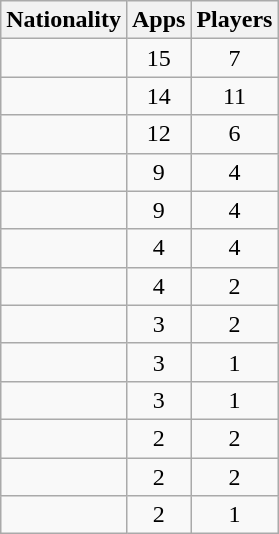<table class="wikitable sortable">
<tr>
<th>Nationality</th>
<th>Apps</th>
<th>Players</th>
</tr>
<tr>
<td></td>
<td align="center">15</td>
<td align="center">7</td>
</tr>
<tr>
<td></td>
<td align="center">14</td>
<td align="center">11</td>
</tr>
<tr>
<td></td>
<td align="center">12</td>
<td align="center">6</td>
</tr>
<tr>
<td></td>
<td align="center">9</td>
<td align="center">4</td>
</tr>
<tr>
<td></td>
<td align="center">9</td>
<td align="center">4</td>
</tr>
<tr>
<td></td>
<td align="center">4</td>
<td align="center">4</td>
</tr>
<tr>
<td></td>
<td align="center">4</td>
<td align="center">2</td>
</tr>
<tr>
<td></td>
<td align="center">3</td>
<td align="center">2</td>
</tr>
<tr>
<td></td>
<td align="center">3</td>
<td align="center">1</td>
</tr>
<tr>
<td></td>
<td align="center">3</td>
<td align="center">1</td>
</tr>
<tr>
<td></td>
<td align="center">2</td>
<td align="center">2</td>
</tr>
<tr>
<td></td>
<td align="center">2</td>
<td align="center">2</td>
</tr>
<tr>
<td></td>
<td align="center">2</td>
<td align="center">1</td>
</tr>
</table>
